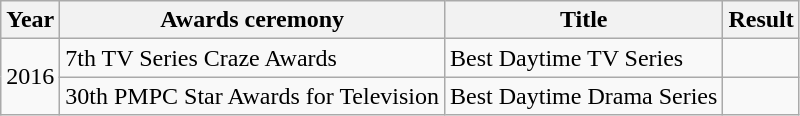<table class="wikitable sortable">
<tr>
<th>Year</th>
<th>Awards ceremony</th>
<th>Title</th>
<th>Result</th>
</tr>
<tr>
<td rowspan="3">2016</td>
<td>7th TV Series Craze Awards</td>
<td>Best Daytime TV Series</td>
<td></td>
</tr>
<tr>
<td>30th PMPC Star Awards for Television</td>
<td>Best Daytime Drama Series</td>
<td></td>
</tr>
</table>
